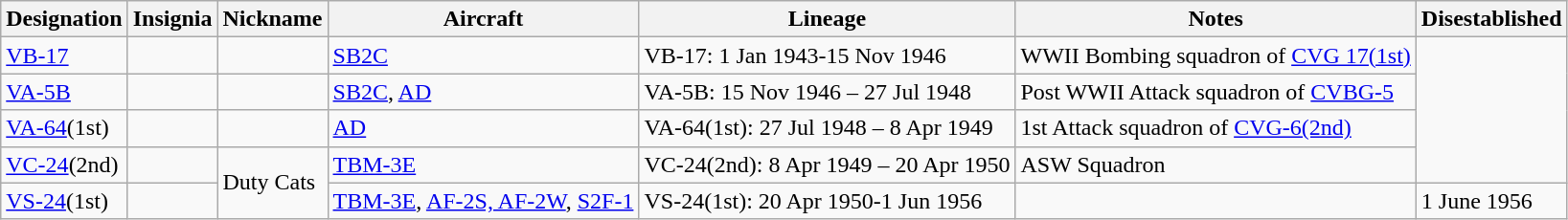<table class="wikitable">
<tr>
<th>Designation</th>
<th>Insignia</th>
<th>Nickname</th>
<th>Aircraft</th>
<th>Lineage</th>
<th>Notes</th>
<th>Disestablished</th>
</tr>
<tr>
<td><a href='#'>VB-17</a></td>
<td></td>
<td></td>
<td><a href='#'>SB2C</a></td>
<td>VB-17: 1 Jan 1943-15 Nov 1946</td>
<td>WWII Bombing squadron of <a href='#'>CVG 17(1st)</a></td>
</tr>
<tr>
<td><a href='#'>VA-5B</a></td>
<td></td>
<td></td>
<td><a href='#'>SB2C</a>, <a href='#'>AD</a></td>
<td>VA-5B: 15 Nov 1946 – 27 Jul 1948</td>
<td>Post WWII Attack squadron of <a href='#'>CVBG-5</a></td>
</tr>
<tr>
<td><a href='#'>VA-64</a>(1st)</td>
<td></td>
<td></td>
<td><a href='#'>AD</a></td>
<td>VA-64(1st): 27 Jul 1948 – 8 Apr 1949</td>
<td>1st Attack squadron of <a href='#'>CVG-6(2nd)</a></td>
</tr>
<tr>
<td><a href='#'>VC-24</a>(2nd)</td>
<td></td>
<td Rowspan="2">Duty Cats</td>
<td><a href='#'>TBM-3E</a></td>
<td style="white-space: nowrap;">VC-24(2nd): 8 Apr 1949 – 20 Apr 1950</td>
<td>ASW Squadron</td>
</tr>
<tr>
<td><a href='#'>VS-24</a>(1st)</td>
<td></td>
<td><a href='#'>TBM-3E</a>, <a href='#'>AF-2S, AF-2W</a>, <a href='#'>S2F-1</a></td>
<td>VS-24(1st): 20 Apr 1950-1 Jun 1956</td>
<td></td>
<td>1 June 1956</td>
</tr>
</table>
